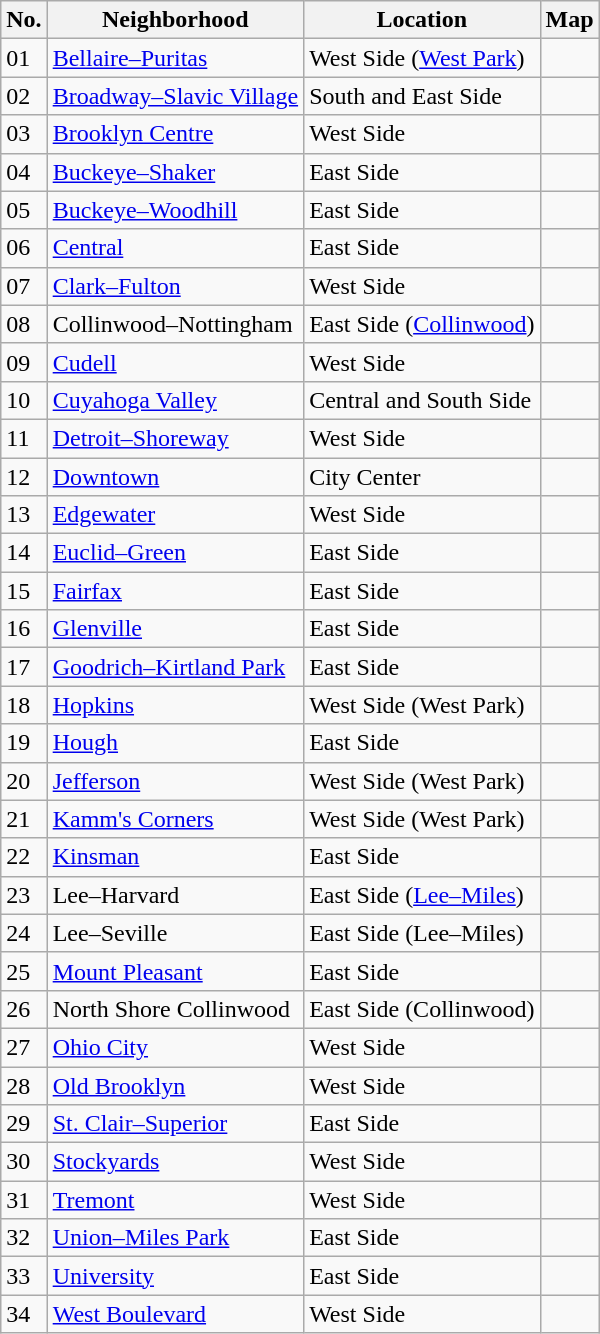<table class="wikitable sortable">
<tr>
<th>No.</th>
<th>Neighborhood</th>
<th>Location</th>
<th>Map</th>
</tr>
<tr>
<td>01</td>
<td><a href='#'>Bellaire–Puritas</a></td>
<td>West Side (<a href='#'>West Park</a>)</td>
<td></td>
</tr>
<tr>
<td>02</td>
<td><a href='#'>Broadway–Slavic Village</a></td>
<td>South and East Side</td>
<td></td>
</tr>
<tr>
<td>03</td>
<td><a href='#'>Brooklyn Centre</a></td>
<td>West Side</td>
<td></td>
</tr>
<tr>
<td>04</td>
<td><a href='#'>Buckeye–Shaker</a></td>
<td>East Side</td>
<td></td>
</tr>
<tr>
<td>05</td>
<td><a href='#'>Buckeye–Woodhill</a></td>
<td>East Side</td>
<td></td>
</tr>
<tr>
<td>06</td>
<td><a href='#'>Central</a></td>
<td>East Side</td>
<td></td>
</tr>
<tr>
<td>07</td>
<td><a href='#'>Clark–Fulton</a></td>
<td>West Side</td>
<td></td>
</tr>
<tr>
<td>08</td>
<td>Collinwood–Nottingham</td>
<td>East Side (<a href='#'>Collinwood</a>)</td>
<td></td>
</tr>
<tr>
<td>09</td>
<td><a href='#'>Cudell</a></td>
<td>West Side</td>
<td></td>
</tr>
<tr>
<td>10</td>
<td><a href='#'>Cuyahoga Valley</a></td>
<td>Central and South Side</td>
<td></td>
</tr>
<tr>
<td>11</td>
<td><a href='#'>Detroit–Shoreway</a></td>
<td>West Side</td>
<td></td>
</tr>
<tr>
<td>12</td>
<td><a href='#'>Downtown</a></td>
<td>City Center</td>
<td></td>
</tr>
<tr>
<td>13</td>
<td><a href='#'>Edgewater</a></td>
<td>West Side</td>
<td></td>
</tr>
<tr>
<td>14</td>
<td><a href='#'>Euclid–Green</a></td>
<td>East Side</td>
<td></td>
</tr>
<tr>
<td>15</td>
<td><a href='#'>Fairfax</a></td>
<td>East Side</td>
<td></td>
</tr>
<tr>
<td>16</td>
<td><a href='#'>Glenville</a></td>
<td>East Side</td>
<td></td>
</tr>
<tr>
<td>17</td>
<td><a href='#'>Goodrich–Kirtland Park</a></td>
<td>East Side</td>
<td></td>
</tr>
<tr>
<td>18</td>
<td><a href='#'>Hopkins</a></td>
<td>West Side (West Park)</td>
<td></td>
</tr>
<tr>
<td>19</td>
<td><a href='#'>Hough</a></td>
<td>East Side</td>
<td></td>
</tr>
<tr>
<td>20</td>
<td><a href='#'>Jefferson</a></td>
<td>West Side (West Park)</td>
<td></td>
</tr>
<tr>
<td>21</td>
<td><a href='#'>Kamm's Corners</a></td>
<td>West Side (West Park)</td>
<td></td>
</tr>
<tr>
<td>22</td>
<td><a href='#'>Kinsman</a></td>
<td>East Side</td>
<td></td>
</tr>
<tr>
<td>23</td>
<td>Lee–Harvard</td>
<td>East Side (<a href='#'>Lee–Miles</a>)</td>
<td></td>
</tr>
<tr>
<td>24</td>
<td>Lee–Seville</td>
<td>East Side (Lee–Miles)</td>
<td></td>
</tr>
<tr>
<td>25</td>
<td><a href='#'>Mount Pleasant</a></td>
<td>East Side</td>
<td></td>
</tr>
<tr>
<td>26</td>
<td>North Shore Collinwood</td>
<td>East Side (Collinwood)</td>
<td></td>
</tr>
<tr>
<td>27</td>
<td><a href='#'>Ohio City</a></td>
<td>West Side</td>
<td></td>
</tr>
<tr>
<td>28</td>
<td><a href='#'>Old Brooklyn</a></td>
<td>West Side</td>
<td></td>
</tr>
<tr>
<td>29</td>
<td><a href='#'>St. Clair–Superior</a></td>
<td>East Side</td>
<td></td>
</tr>
<tr>
<td>30</td>
<td><a href='#'>Stockyards</a></td>
<td>West Side</td>
<td></td>
</tr>
<tr>
<td>31</td>
<td><a href='#'>Tremont</a></td>
<td>West Side</td>
<td></td>
</tr>
<tr>
<td>32</td>
<td><a href='#'>Union–Miles Park</a></td>
<td>East Side</td>
<td></td>
</tr>
<tr>
<td>33</td>
<td><a href='#'>University</a></td>
<td>East Side</td>
<td></td>
</tr>
<tr>
<td>34</td>
<td><a href='#'>West Boulevard</a></td>
<td>West Side</td>
<td></td>
</tr>
</table>
